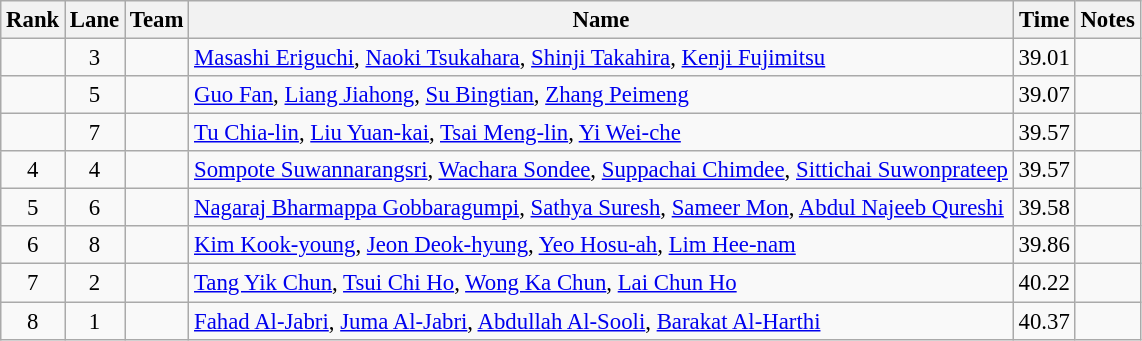<table class="wikitable sortable" style="text-align:center;font-size:95%">
<tr>
<th>Rank</th>
<th>Lane</th>
<th>Team</th>
<th>Name</th>
<th>Time</th>
<th>Notes</th>
</tr>
<tr>
<td></td>
<td>3</td>
<td align=left></td>
<td align=left><a href='#'>Masashi Eriguchi</a>, <a href='#'>Naoki Tsukahara</a>, <a href='#'>Shinji Takahira</a>, <a href='#'>Kenji Fujimitsu</a></td>
<td>39.01</td>
<td></td>
</tr>
<tr>
<td></td>
<td>5</td>
<td align=left></td>
<td align=left><a href='#'>Guo Fan</a>, <a href='#'>Liang Jiahong</a>, <a href='#'>Su Bingtian</a>, <a href='#'>Zhang Peimeng</a></td>
<td>39.07</td>
<td></td>
</tr>
<tr>
<td></td>
<td>7</td>
<td align=left></td>
<td align=left><a href='#'>Tu Chia-lin</a>, <a href='#'>Liu Yuan-kai</a>, <a href='#'>Tsai Meng-lin</a>, <a href='#'>Yi Wei-che</a></td>
<td>39.57</td>
<td></td>
</tr>
<tr>
<td>4</td>
<td>4</td>
<td align=left></td>
<td align=left><a href='#'>Sompote Suwannarangsri</a>, <a href='#'>Wachara Sondee</a>, <a href='#'>Suppachai Chimdee</a>, <a href='#'>Sittichai Suwonprateep</a></td>
<td>39.57</td>
<td></td>
</tr>
<tr>
<td>5</td>
<td>6</td>
<td align=left></td>
<td align=left><a href='#'>Nagaraj Bharmappa Gobbaragumpi</a>, <a href='#'>Sathya Suresh</a>, <a href='#'>Sameer Mon</a>, <a href='#'>Abdul Najeeb Qureshi</a></td>
<td>39.58</td>
<td></td>
</tr>
<tr>
<td>6</td>
<td>8</td>
<td align=left></td>
<td align=left><a href='#'>Kim Kook-young</a>, <a href='#'>Jeon Deok-hyung</a>, <a href='#'>Yeo Hosu-ah</a>, <a href='#'>Lim Hee-nam</a></td>
<td>39.86</td>
<td></td>
</tr>
<tr>
<td>7</td>
<td>2</td>
<td align=left></td>
<td align=left><a href='#'>Tang Yik Chun</a>, <a href='#'>Tsui Chi Ho</a>, <a href='#'>Wong Ka Chun</a>, <a href='#'>Lai Chun Ho</a></td>
<td>40.22</td>
<td></td>
</tr>
<tr>
<td>8</td>
<td>1</td>
<td align=left></td>
<td align=left><a href='#'>Fahad Al-Jabri</a>, <a href='#'>Juma Al-Jabri</a>, <a href='#'>Abdullah Al-Sooli</a>, <a href='#'>Barakat Al-Harthi</a></td>
<td>40.37</td>
<td></td>
</tr>
</table>
